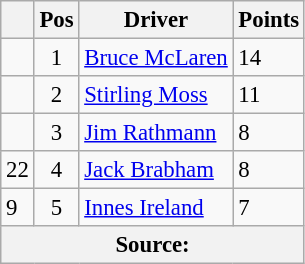<table class="wikitable" style="font-size: 95%;">
<tr>
<th></th>
<th>Pos</th>
<th>Driver</th>
<th>Points</th>
</tr>
<tr>
<td align="left"></td>
<td align="center">1</td>
<td> <a href='#'>Bruce McLaren</a></td>
<td align=left>14</td>
</tr>
<tr>
<td align="left"></td>
<td align="center">2</td>
<td> <a href='#'>Stirling Moss</a></td>
<td align=left>11</td>
</tr>
<tr>
<td align="left"></td>
<td align="center">3</td>
<td> <a href='#'>Jim Rathmann</a></td>
<td align=left>8</td>
</tr>
<tr>
<td align="left"> 22</td>
<td align="center">4</td>
<td> <a href='#'>Jack Brabham</a></td>
<td align=left>8</td>
</tr>
<tr>
<td align="left"> 9</td>
<td align="center">5</td>
<td> <a href='#'>Innes Ireland</a></td>
<td align=left>7</td>
</tr>
<tr>
<th colspan=4>Source: </th>
</tr>
</table>
